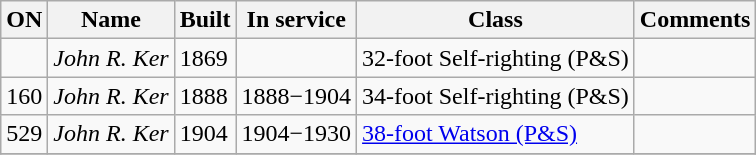<table class="wikitable">
<tr>
<th>ON</th>
<th>Name</th>
<th>Built</th>
<th>In service</th>
<th>Class</th>
<th>Comments</th>
</tr>
<tr>
<td></td>
<td><em>John R. Ker</em></td>
<td>1869</td>
<td></td>
<td>32-foot Self-righting (P&S)</td>
<td></td>
</tr>
<tr>
<td>160</td>
<td><em>John R. Ker</em></td>
<td>1888</td>
<td>1888−1904</td>
<td>34-foot Self-righting (P&S)</td>
<td></td>
</tr>
<tr>
<td>529</td>
<td><em>John R. Ker</em></td>
<td>1904</td>
<td>1904−1930</td>
<td><a href='#'>38-foot Watson (P&S)</a></td>
<td></td>
</tr>
<tr>
</tr>
</table>
